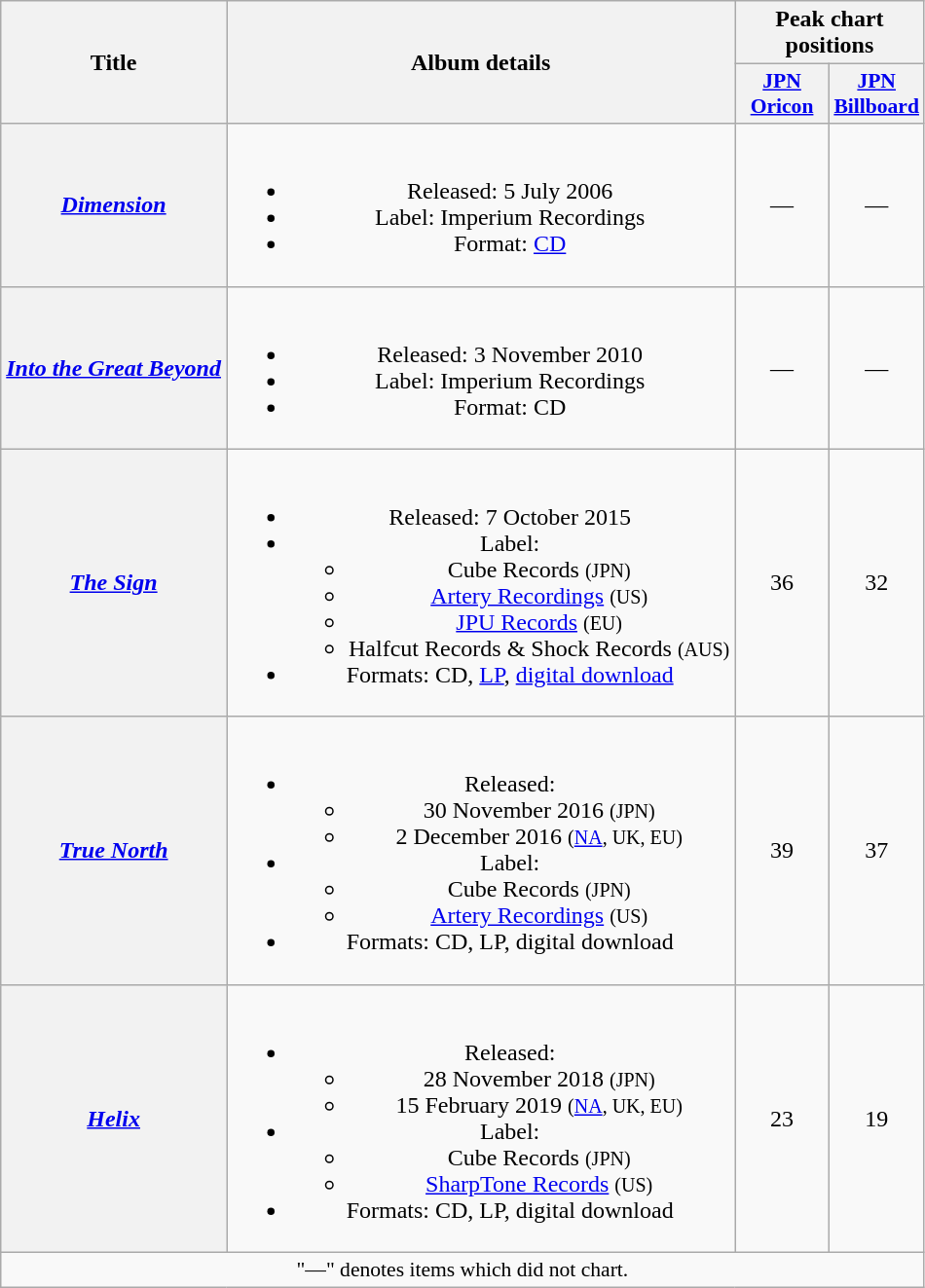<table class="wikitable plainrowheaders" style="text-align:center;">
<tr>
<th rowspan="2">Title</th>
<th rowspan="2">Album details</th>
<th colspan="2">Peak chart positions</th>
</tr>
<tr>
<th scope="col" style="width:4em;font-size:90%;"><a href='#'>JPN<br>Oricon</a><br></th>
<th scope="col" style="width:4em;font-size:90%;"><a href='#'>JPN<br>Billboard</a></th>
</tr>
<tr>
<th scope="row"><em><a href='#'>Dimension</a></em></th>
<td><br><ul><li>Released: 5 July 2006</li><li>Label: Imperium Recordings</li><li>Format: <a href='#'>CD</a></li></ul></td>
<td>—</td>
<td>—</td>
</tr>
<tr>
<th scope="row"><em><a href='#'>Into the Great Beyond</a></em></th>
<td><br><ul><li>Released: 3 November 2010</li><li>Label: Imperium Recordings</li><li>Format: CD</li></ul></td>
<td>—</td>
<td>—</td>
</tr>
<tr>
<th scope="row"><em><a href='#'>The Sign</a></em></th>
<td><br><ul><li>Released: 7 October 2015</li><li>Label:<ul><li>Cube Records <small>(JPN)</small></li><li><a href='#'>Artery Recordings</a> <small>(US)</small></li><li><a href='#'>JPU Records</a> <small>(EU)</small></li><li>Halfcut Records & Shock Records <small>(AUS)</small></li></ul></li><li>Formats: CD, <a href='#'>LP</a>, <a href='#'>digital download</a></li></ul></td>
<td>36</td>
<td>32</td>
</tr>
<tr>
<th scope="row"><em><a href='#'>True North</a></em></th>
<td><br><ul><li>Released:<ul><li>30 November 2016 <small>(JPN)</small></li><li>2 December 2016 <small>(<a href='#'>NA</a>, UK, EU)</small></li></ul></li><li>Label:<ul><li>Cube Records <small>(JPN)</small></li><li><a href='#'>Artery Recordings</a> <small>(US)</small></li></ul></li><li>Formats: CD, LP, digital download</li></ul></td>
<td>39</td>
<td>37</td>
</tr>
<tr>
<th scope="row"><em><a href='#'>Helix</a></em></th>
<td><br><ul><li>Released:<ul><li>28 November 2018 <small>(JPN)</small></li><li>15 February 2019 <small>(<a href='#'>NA</a>, UK, EU)</small></li></ul></li><li>Label:<ul><li>Cube Records <small>(JPN)</small></li><li><a href='#'>SharpTone Records</a> <small>(US)</small></li></ul></li><li>Formats: CD, LP, digital download</li></ul></td>
<td>23</td>
<td>19</td>
</tr>
<tr>
<td colspan="12" align="center" style="font-size:90%;">"—" denotes items which did not chart.</td>
</tr>
</table>
